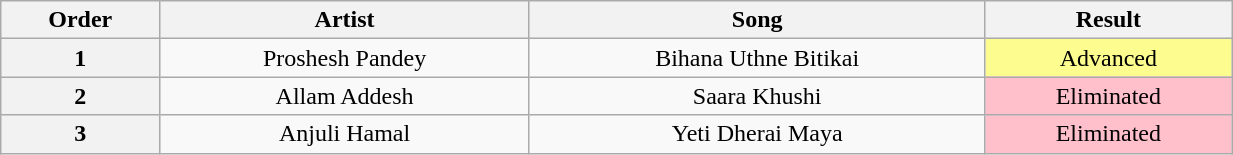<table class="wikitable" style="text-align: center; width:65%;">
<tr>
<th>Order</th>
<th>Artist</th>
<th>Song</th>
<th>Result</th>
</tr>
<tr>
<th>1</th>
<td>Proshesh Pandey</td>
<td>Bihana Uthne Bitikai</td>
<td style="background:#fdfc8f">Advanced</td>
</tr>
<tr>
<th>2</th>
<td>Allam Addesh</td>
<td>Saara Khushi</td>
<td style="background:pink">Eliminated</td>
</tr>
<tr>
<th>3</th>
<td>Anjuli Hamal</td>
<td>Yeti Dherai Maya</td>
<td style="background:pink">Eliminated</td>
</tr>
</table>
